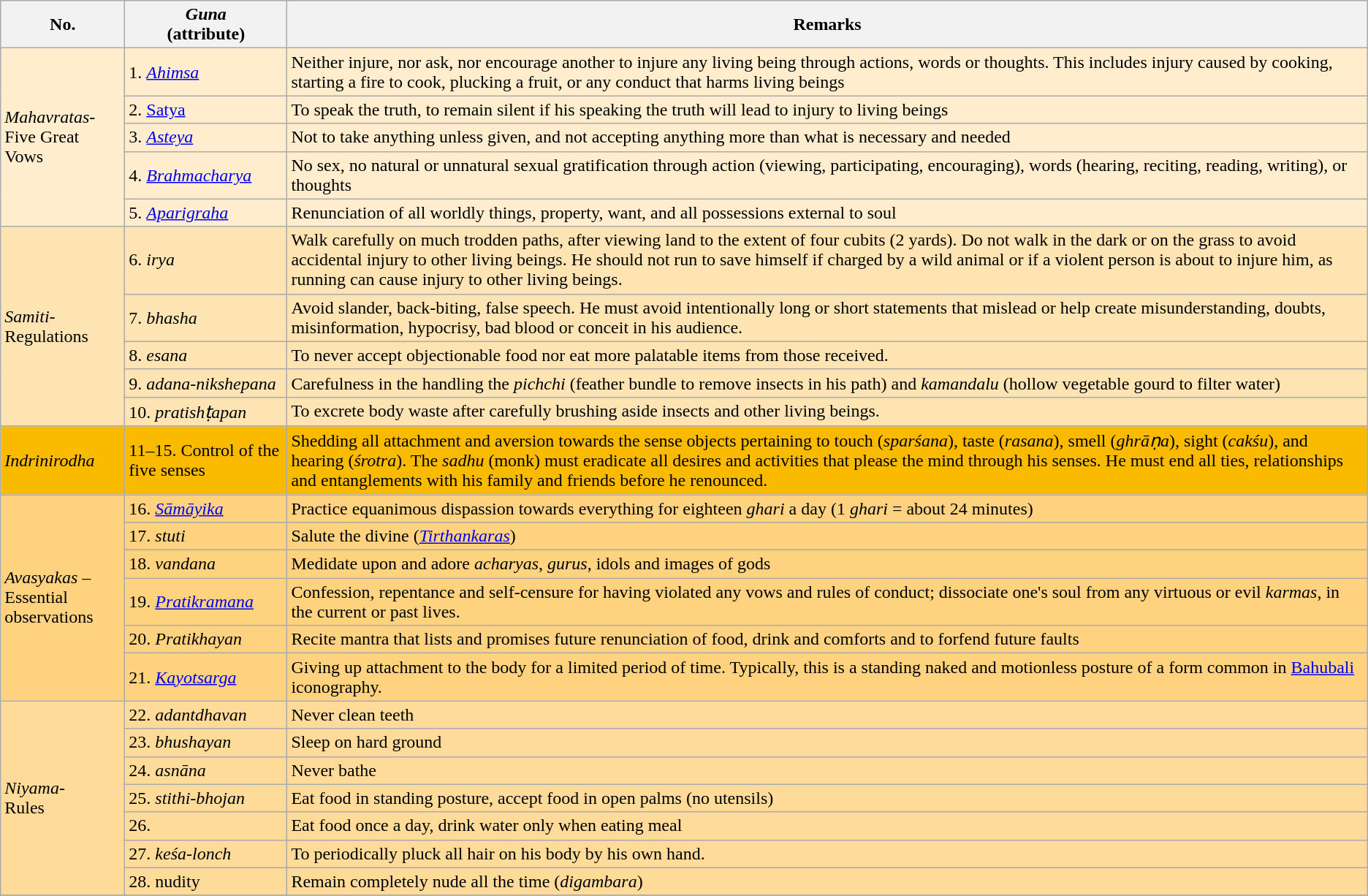<table class="wikitable">
<tr>
<th>No.</th>
<th><em>Guna</em><br>(attribute)</th>
<th>Remarks</th>
</tr>
<tr style="background:#ffedcd;">
<td rowspan="5"><em>Mahavratas</em>-<br> Five Great Vows</td>
<td>1. <em><a href='#'>Ahimsa</a></em></td>
<td>Neither injure, nor ask, nor encourage another to injure any living being through actions, words or thoughts. This includes injury caused by cooking, starting a fire to cook, plucking a fruit, or any conduct that harms living beings</td>
</tr>
<tr style="background:#ffedcd;">
<td>2. <a href='#'>Satya</a></td>
<td>To speak the truth, to remain silent if his speaking the truth will lead to injury to living beings</td>
</tr>
<tr style="background:#ffedcd;">
<td>3. <em><a href='#'>Asteya</a></em></td>
<td>Not to take anything unless given, and not accepting anything more than what is necessary and needed</td>
</tr>
<tr style="background:#ffedcd;">
<td>4. <em><a href='#'>Brahmacharya</a></em></td>
<td>No sex, no natural or unnatural sexual gratification through action (viewing, participating, encouraging), words (hearing, reciting, reading, writing), or thoughts</td>
</tr>
<tr style="background:#ffedcd;">
<td>5. <em><a href='#'>Aparigraha</a></em></td>
<td>Renunciation of all worldly things, property, want, and all possessions external to soul</td>
</tr>
<tr style="background:#ffe4b3;">
<td rowspan="5"><em>Samiti</em>-<br> Regulations</td>
<td>6. <em>irya</em></td>
<td>Walk carefully on much trodden paths, after viewing land to the extent of four cubits (2 yards). Do not walk in the dark or on the grass to avoid accidental injury to other living beings. He should not run to save himself if charged by a wild animal or if a violent person is about to injure him, as running can cause injury to other living beings.</td>
</tr>
<tr style="background:#ffe4b3;">
<td>7. <em>bhasha</em></td>
<td>Avoid slander, back-biting, false speech. He must avoid intentionally long or short statements that mislead or help create misunderstanding, doubts, misinformation, hypocrisy, bad blood or conceit in his audience.</td>
</tr>
<tr style="background:#ffe4b3;">
<td>8. <em>esana</em></td>
<td>To never accept objectionable food nor eat more palatable items from those received.</td>
</tr>
<tr style="background:#ffe4b3;">
<td>9. <em>adana-nikshepana</em></td>
<td>Carefulness in the handling the <em>pichchi</em> (feather bundle to remove insects in his path) and <em>kamandalu</em> (hollow vegetable gourd to filter water)</td>
</tr>
<tr style="background:#ffe4b3;">
<td>10. <em>pratishṭapan</em></td>
<td>To excrete body waste after carefully brushing aside insects and other living beings.</td>
</tr>
<tr style="background:#faba00;">
<td rowspan="1"><em>Indrinirodha</em></td>
<td>11–15. Control of the five senses</td>
<td>Shedding all attachment and aversion towards the sense objects pertaining to touch (<em>sparśana</em>), taste (<em>rasana</em>), smell (<em>ghrāṇa</em>), sight (<em>cakśu</em>), and hearing (<em>śrotra</em>). The <em>sadhu</em> (monk) must eradicate all desires and activities that please the mind through his senses. He must end all ties, relationships and entanglements with his family and friends before he renounced.</td>
</tr>
<tr style="background:#ffd280;">
<td rowspan="6"><em>Avasyakas</em> –<br>Essential observations</td>
<td>16. <em><a href='#'>Sāmāyika</a></em></td>
<td>Practice equanimous dispassion towards everything for eighteen <em>ghari</em> a day (1 <em>ghari</em> = about 24 minutes)</td>
</tr>
<tr style="background:#ffd280;">
<td>17. <em>stuti</em></td>
<td>Salute the divine (<em><a href='#'>Tirthankaras</a></em>)</td>
</tr>
<tr style="background:#ffd280;">
<td>18. <em>vandana</em></td>
<td>Medidate upon and adore <em>acharyas</em>, <em>gurus</em>, idols and images of gods</td>
</tr>
<tr style="background:#ffd280;">
<td>19. <em><a href='#'>Pratikramana</a></em></td>
<td>Confession, repentance and self-censure for having violated any vows and rules of conduct; dissociate one's soul from any virtuous or evil <em>karmas</em>, in the current or past lives.</td>
</tr>
<tr style="background:#ffd280;">
<td>20. <em>Pratikhayan</em></td>
<td>Recite mantra that lists and promises future renunciation of food, drink and comforts and to forfend future faults</td>
</tr>
<tr style="background:#ffd280;">
<td>21. <em><a href='#'>Kayotsarga</a></em></td>
<td>Giving up attachment to the body for a limited period of time. Typically, this is a standing naked and motionless posture of a form common in <a href='#'>Bahubali</a> iconography.</td>
</tr>
<tr style="background:#ffdb9a;">
<td rowspan="7"><em>Niyama</em>-<br> Rules</td>
<td>22. <em>adantdhavan</em></td>
<td>Never clean teeth</td>
</tr>
<tr style="background:#ffdb9a;">
<td>23. <em>bhushayan</em></td>
<td>Sleep on hard ground</td>
</tr>
<tr style="background:#ffdb9a;">
<td>24. <em>asnāna</em></td>
<td>Never bathe</td>
</tr>
<tr style="background:#ffdb9a;">
<td>25. <em>stithi-bhojan</em></td>
<td>Eat food in standing posture, accept food in open palms (no utensils)</td>
</tr>
<tr style="background:#ffdb9a;">
<td>26. <em></em></td>
<td>Eat food once a day, drink water only when eating meal</td>
</tr>
<tr style="background:#ffdb9a;">
<td>27. <em>keśa-lonch</em></td>
<td>To periodically pluck all hair on his body by his own hand.</td>
</tr>
<tr style="background:#ffdb9a;">
<td>28. nudity</td>
<td>Remain completely nude all the time (<em>digambara</em>)</td>
</tr>
<tr style="background:#ffdb9a;">
</tr>
</table>
